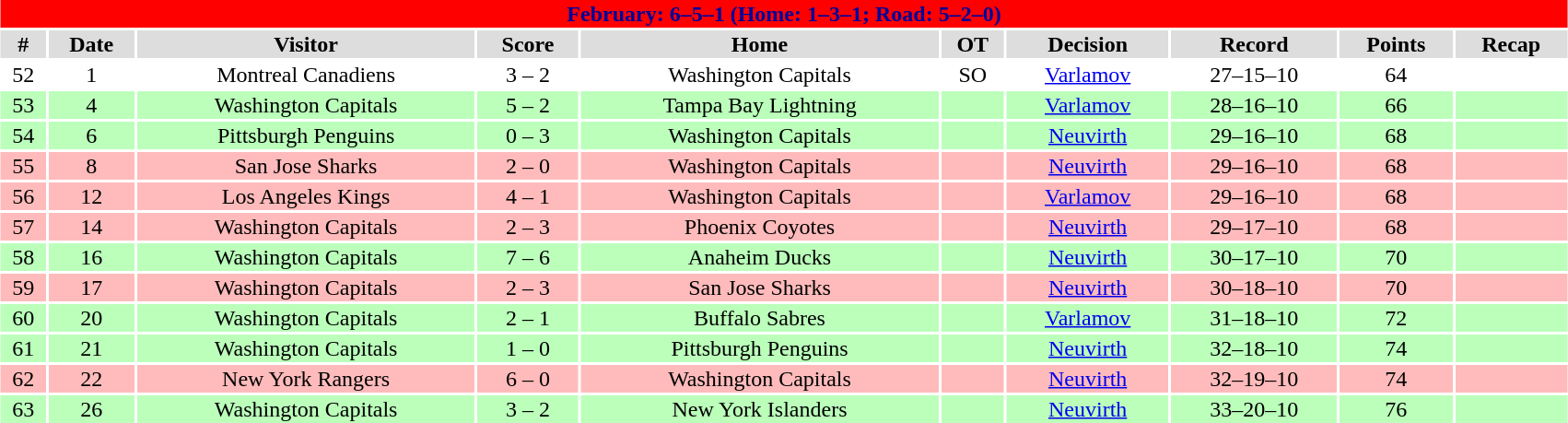<table class="toccolours collapsible collapsed" width=90% style="clear:both; margin:1.5em auto; text-align:center">
<tr>
<th colspan=11 style="background:#FF0000; color:#000099;">February: 6–5–1 (Home: 1–3–1; Road: 5–2–0)</th>
</tr>
<tr align="center" bgcolor="#dddddd">
<td><strong>#</strong></td>
<td><strong>Date</strong></td>
<td><strong>Visitor</strong></td>
<td><strong>Score</strong></td>
<td><strong>Home</strong></td>
<td><strong>OT</strong></td>
<td><strong>Decision</strong></td>
<td><strong>Record</strong></td>
<td><strong>Points</strong></td>
<td><strong>Recap</strong></td>
</tr>
<tr style="text-align:center; background:">
<td>52</td>
<td>1</td>
<td>Montreal Canadiens</td>
<td>3 – 2</td>
<td>Washington Capitals</td>
<td>SO</td>
<td><a href='#'>Varlamov</a></td>
<td>27–15–10</td>
<td>64</td>
<td></td>
</tr>
<tr style="text-align:center; background:#bfb;">
<td>53</td>
<td>4</td>
<td>Washington Capitals</td>
<td>5 – 2</td>
<td>Tampa Bay Lightning</td>
<td></td>
<td><a href='#'>Varlamov</a></td>
<td>28–16–10</td>
<td>66</td>
<td></td>
</tr>
<tr style="text-align:center; background:#bfb;">
<td>54</td>
<td>6</td>
<td>Pittsburgh Penguins</td>
<td>0 – 3</td>
<td>Washington Capitals</td>
<td></td>
<td><a href='#'>Neuvirth</a></td>
<td>29–16–10</td>
<td>68</td>
<td></td>
</tr>
<tr style="text-align:center; background:#fbb;">
<td>55</td>
<td>8</td>
<td>San Jose Sharks</td>
<td>2 – 0</td>
<td>Washington Capitals</td>
<td></td>
<td><a href='#'>Neuvirth</a></td>
<td>29–16–10</td>
<td>68</td>
<td></td>
</tr>
<tr style="text-align:center; background:#fbb;">
<td>56</td>
<td>12</td>
<td>Los Angeles Kings</td>
<td>4 – 1</td>
<td>Washington Capitals</td>
<td></td>
<td><a href='#'>Varlamov</a></td>
<td>29–16–10</td>
<td>68</td>
<td></td>
</tr>
<tr style="text-align:center; background:#fbb;">
<td>57</td>
<td>14</td>
<td>Washington Capitals</td>
<td>2 – 3</td>
<td>Phoenix Coyotes</td>
<td></td>
<td><a href='#'>Neuvirth</a></td>
<td>29–17–10</td>
<td>68</td>
<td></td>
</tr>
<tr style="text-align:center; background:#bfb;">
<td>58</td>
<td>16</td>
<td>Washington Capitals</td>
<td>7 – 6</td>
<td>Anaheim Ducks</td>
<td></td>
<td><a href='#'>Neuvirth</a></td>
<td>30–17–10</td>
<td>70</td>
<td></td>
</tr>
<tr style="text-align:center; background:#fbb;">
<td>59</td>
<td>17</td>
<td>Washington Capitals</td>
<td>2 – 3</td>
<td>San Jose Sharks</td>
<td></td>
<td><a href='#'>Neuvirth</a></td>
<td>30–18–10</td>
<td>70</td>
<td></td>
</tr>
<tr style="text-align:center; background:#bfb;">
<td>60</td>
<td>20</td>
<td>Washington Capitals</td>
<td>2 – 1</td>
<td>Buffalo Sabres</td>
<td></td>
<td><a href='#'>Varlamov</a></td>
<td>31–18–10</td>
<td>72</td>
<td></td>
</tr>
<tr style="text-align:center; background:#bfb;">
<td>61</td>
<td>21</td>
<td>Washington Capitals</td>
<td>1 – 0</td>
<td>Pittsburgh Penguins</td>
<td></td>
<td><a href='#'>Neuvirth</a></td>
<td>32–18–10</td>
<td>74</td>
<td></td>
</tr>
<tr style="text-align:center; background:#fbb;">
<td>62</td>
<td>22</td>
<td>New York Rangers</td>
<td>6 – 0</td>
<td>Washington Capitals</td>
<td></td>
<td><a href='#'>Neuvirth</a></td>
<td>32–19–10</td>
<td>74</td>
<td></td>
</tr>
<tr style="text-align:center; background:#bfb;">
<td>63</td>
<td>26</td>
<td>Washington Capitals</td>
<td>3 – 2</td>
<td>New York Islanders</td>
<td></td>
<td><a href='#'>Neuvirth</a></td>
<td>33–20–10</td>
<td>76</td>
<td></td>
</tr>
</table>
